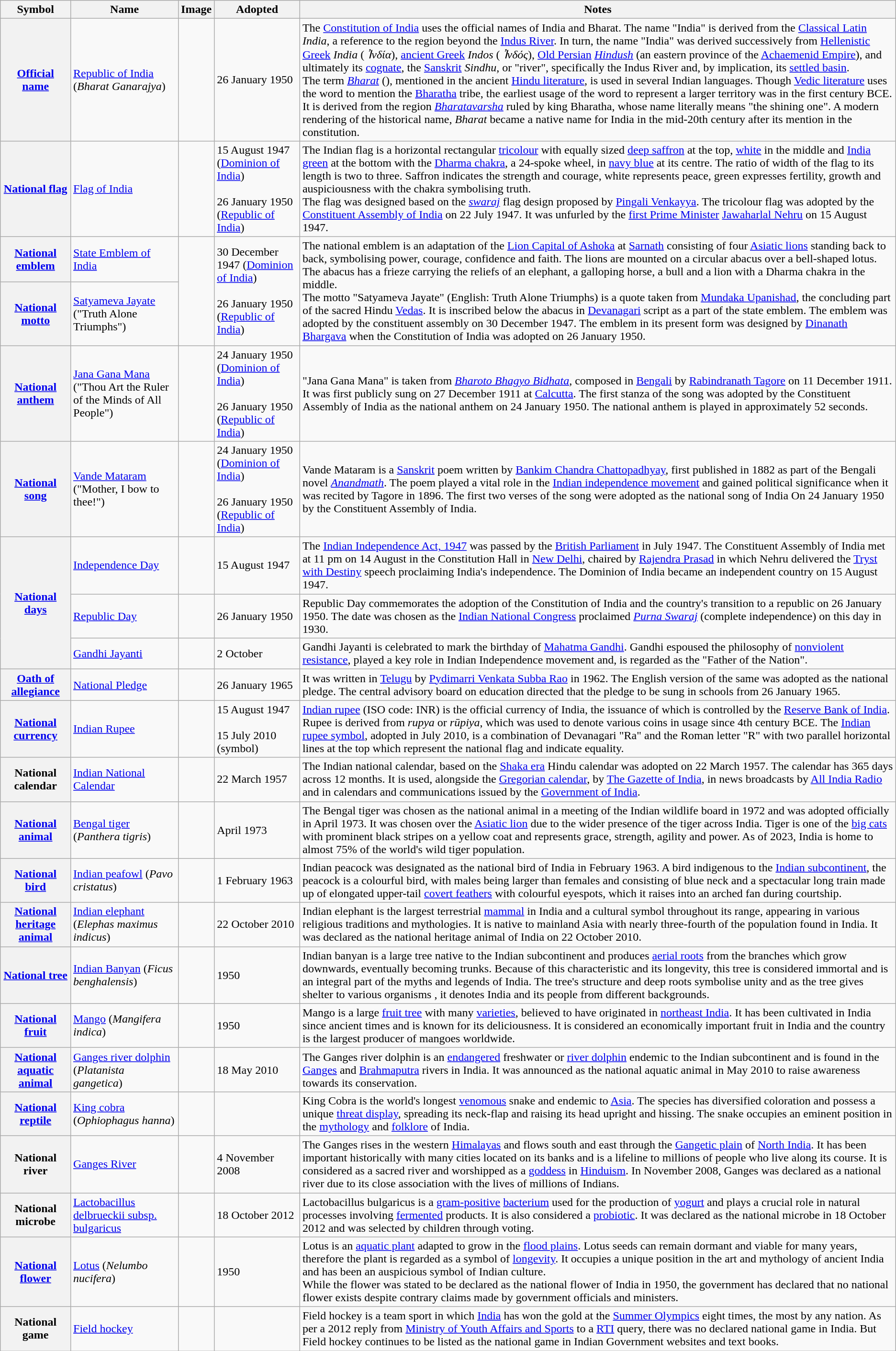<table class="wikitable plainrowheaders">
<tr>
<th scope="col">Symbol</th>
<th scope="col">Name</th>
<th scope="col">Image</th>
<th scope="col">Adopted</th>
<th scope="col">Notes</th>
</tr>
<tr>
<th scope="row"><a href='#'>Official name</a></th>
<td><a href='#'>Republic of India</a> (<em>Bharat Ganarajya</em>)</td>
<td></td>
<td>26 January 1950</td>
<td>The <a href='#'>Constitution of India</a> uses the official names of India and Bharat. The name "India" is derived from the <a href='#'>Classical Latin</a> <em>India</em>, a reference to the region beyond the <a href='#'>Indus River</a>. In turn, the name "India" was derived successively from <a href='#'>Hellenistic Greek</a> <em>India</em> (<em> Ἰνδία</em>), <a href='#'>ancient Greek</a> <em>Indos</em> (<em> Ἰνδός</em>), <a href='#'>Old Persian</a> <em><a href='#'>Hindush</a></em> (an eastern province of the <a href='#'>Achaemenid Empire</a>), and ultimately its <a href='#'>cognate</a>, the <a href='#'>Sanskrit</a> <em>Sindhu</em>, or "river", specifically the Indus River and, by implication, its <a href='#'>settled basin</a>.<br>The term <em><a href='#'>Bharat</a></em> (), mentioned in the ancient <a href='#'>Hindu literature</a>, is used in several Indian languages. Though <a href='#'>Vedic literature</a> uses the word to mention the <a href='#'>Bharatha</a> tribe, the earliest usage of the word to represent a larger territory was in the first century BCE. It is derived from the region <em><a href='#'>Bharatavarsha</a></em> ruled by king Bharatha, whose name literally means "the shining one". A modern rendering of the historical name, <em>Bharat</em> became a native name for India in the mid-20th century after its mention in the constitution.</td>
</tr>
<tr>
<th scope="row"><a href='#'>National flag</a></th>
<td><a href='#'>Flag of India</a></td>
<td></td>
<td>15 August 1947 (<a href='#'>Dominion of India</a>) <br><br> 26 January 1950 (<a href='#'>Republic of India</a>)</td>
<td>The Indian flag is a horizontal rectangular <a href='#'>tricolour</a> with equally sized <a href='#'>deep saffron</a> at the top, <a href='#'>white</a> in the middle and <a href='#'>India green</a> at the bottom with the <a href='#'>Dharma chakra</a>, a 24-spoke wheel, in <a href='#'>navy blue</a> at its centre. The ratio of width of the flag to its length is two to three. Saffron indicates the strength and courage, white represents peace, green expresses fertility, growth and auspiciousness with the chakra symbolising truth.<br>The flag was designed based on the <em><a href='#'>swaraj</a></em> flag design proposed by <a href='#'>Pingali Venkayya</a>. The tricolour flag was adopted by the <a href='#'>Constituent Assembly of India</a> on 22 July 1947. It was unfurled by the <a href='#'>first Prime Minister</a> <a href='#'>Jawaharlal Nehru</a> on 15 August 1947.</td>
</tr>
<tr>
<th scope="row"><a href='#'>National emblem</a></th>
<td><a href='#'>State Emblem of India</a></td>
<td rowspan="2"></td>
<td rowspan="2">30 December 1947 (<a href='#'>Dominion of India</a>) <br><br> 26 January 1950 (<a href='#'>Republic of India</a>)</td>
<td rowspan="2">The national emblem is an adaptation of the <a href='#'>Lion Capital of Ashoka</a> at <a href='#'>Sarnath</a> consisting of four <a href='#'>Asiatic lions</a> standing back to back, symbolising power, courage, confidence and faith. The lions are mounted on a circular abacus over a bell-shaped lotus. The abacus has a frieze carrying the reliefs of an elephant, a galloping horse, a bull and a lion with a Dharma chakra in the middle.<br>The motto "Satyameva Jayate" (English: Truth Alone Triumphs) is a quote taken from <a href='#'>Mundaka Upanishad</a>, the concluding part of the sacred Hindu <a href='#'>Vedas</a>. It is inscribed below the abacus in <a href='#'>Devanagari</a> script as a part of the state emblem. The emblem was adopted by the constituent assembly on 30 December 1947. The emblem in its present form was designed by <a href='#'>Dinanath Bhargava</a> when the Constitution of India was adopted on 26 January 1950.</td>
</tr>
<tr>
<th scope="row"><a href='#'>National motto</a></th>
<td><a href='#'>Satyameva Jayate</a> <br> ("Truth Alone Triumphs")</td>
</tr>
<tr>
<th scope="row"><a href='#'>National anthem</a></th>
<td><a href='#'>Jana Gana Mana</a> <br> ("Thou Art the Ruler of the Minds of All People")</td>
<td> </td>
<td>24 January 1950 (<a href='#'>Dominion of India</a>) <br><br> 26 January 1950 (<a href='#'>Republic of India</a>)</td>
<td>"Jana Gana Mana" is taken from <em><a href='#'>Bharoto Bhagyo Bidhata</a></em>, composed in <a href='#'>Bengali</a> by <a href='#'>Rabindranath Tagore</a> on 11 December 1911. It was first publicly sung on 27 December 1911 at <a href='#'>Calcutta</a>. The first stanza of the song was adopted by the Constituent Assembly of India as the national anthem on 24 January 1950. The national anthem is played in approximately 52 seconds.</td>
</tr>
<tr>
<th scope="row"><a href='#'>National song</a></th>
<td><a href='#'>Vande Mataram</a> <br> ("Mother, I bow to thee!")</td>
<td></td>
<td>24 January 1950 (<a href='#'>Dominion of India</a>) <br><br> 26 January 1950 (<a href='#'>Republic of India</a>)</td>
<td>Vande Mataram is a <a href='#'>Sanskrit</a> poem written by <a href='#'>Bankim Chandra Chattopadhyay</a>, first published in 1882 as part of the Bengali novel <em><a href='#'>Anandmath</a></em>. The poem played a vital role in the <a href='#'>Indian independence movement</a> and gained political significance when it was recited by Tagore in 1896. The first two verses of the song were adopted as the national song of India On 24 January 1950 by the Constituent Assembly of India.</td>
</tr>
<tr>
<th scope="row" rowspan="3"><a href='#'>National days</a></th>
<td><a href='#'>Independence Day</a></td>
<td></td>
<td>15 August 1947</td>
<td>The <a href='#'>Indian Independence Act, 1947</a> was passed by the <a href='#'>British Parliament</a> in July 1947. The Constituent Assembly of India met at 11 pm on 14 August in the Constitution Hall in <a href='#'>New Delhi</a>, chaired by <a href='#'>Rajendra Prasad</a> in which Nehru delivered the <a href='#'>Tryst with Destiny</a> speech proclaiming India's independence. The Dominion of India became an independent country on 15 August 1947.</td>
</tr>
<tr>
<td><a href='#'>Republic Day</a></td>
<td></td>
<td>26 January 1950</td>
<td>Republic Day commemorates the adoption of the Constitution of India and the country's transition to a republic on 26 January 1950. The date was chosen as the <a href='#'>Indian National Congress</a> proclaimed <em><a href='#'>Purna Swaraj</a></em> (complete independence) on this day in 1930.</td>
</tr>
<tr>
<td><a href='#'>Gandhi Jayanti</a></td>
<td></td>
<td>2 October</td>
<td>Gandhi Jayanti is celebrated to mark the birthday of <a href='#'>Mahatma Gandhi</a>. Gandhi espoused the philosophy of <a href='#'>nonviolent resistance</a>, played a key role in Indian Independence movement and, is regarded as the "Father of the Nation".</td>
</tr>
<tr>
<th scope="row"><a href='#'>Oath of allegiance</a></th>
<td><a href='#'>National Pledge</a></td>
<td></td>
<td>26 January 1965</td>
<td>It was written in <a href='#'>Telugu</a> by <a href='#'>Pydimarri Venkata Subba Rao</a> in 1962. The English version of the same was adopted as the national pledge. The central advisory board on education directed that the pledge to be sung in schools from 26 January 1965.</td>
</tr>
<tr>
<th scope="row"><a href='#'>National currency</a></th>
<td><a href='#'>Indian Rupee</a></td>
<td></td>
<td>15 August 1947 <br><br> 15 July 2010 (symbol)</td>
<td><a href='#'>Indian rupee</a> (ISO code: INR) is the official currency of India, the issuance of which is controlled by the <a href='#'>Reserve Bank of India</a>. Rupee is derived from <em>rupya</em> or <em>rūpiya</em>, which was used to denote various coins in usage since 4th century BCE. The <a href='#'>Indian rupee symbol</a>, adopted in July 2010, is a combination of Devanagari "Ra" and the Roman letter "R" with two parallel horizontal lines at the top which represent the national flag and indicate equality.</td>
</tr>
<tr>
<th scope="row">National calendar</th>
<td><a href='#'>Indian National Calendar</a></td>
<td></td>
<td>22 March 1957</td>
<td>The Indian national calendar, based on the <a href='#'>Shaka era</a> Hindu calendar was adopted on 22 March 1957. The calendar has 365 days across 12 months. It is used, alongside the <a href='#'>Gregorian calendar</a>, by <a href='#'>The Gazette of India</a>, in news broadcasts by <a href='#'>All India Radio</a> and in calendars and communications issued by the <a href='#'>Government of India</a>.</td>
</tr>
<tr>
<th scope="row"><a href='#'>National animal</a></th>
<td><a href='#'>Bengal tiger</a> (<em>Panthera tigris</em>)</td>
<td></td>
<td>April 1973</td>
<td>The Bengal tiger was chosen as the national animal in a meeting of the Indian wildlife board in 1972 and was adopted officially in April 1973. It was chosen over the <a href='#'>Asiatic lion</a> due to the wider presence of the tiger across India. Tiger is one of the <a href='#'>big cats</a> with prominent black stripes on a yellow coat and represents grace, strength, agility and power. As of 2023, India is home to almost 75% of the world's wild tiger population.</td>
</tr>
<tr>
<th scope="row"><a href='#'>National bird</a></th>
<td><a href='#'>Indian peafowl</a> (<em>Pavo cristatus</em>)</td>
<td></td>
<td>1 February 1963</td>
<td>Indian peacock was designated as the national bird of India in February 1963. A bird indigenous to the <a href='#'>Indian subcontinent</a>, the peacock is a colourful bird, with males being larger than females and consisting of blue neck and a spectacular long train made up of elongated upper-tail <a href='#'>covert feathers</a> with colourful eyespots, which it raises into an arched fan during courtship.</td>
</tr>
<tr>
<th scope="row"><a href='#'>National heritage animal</a></th>
<td><a href='#'>Indian elephant</a> (<em>Elephas maximus indicus</em>)</td>
<td></td>
<td>22 October 2010</td>
<td>Indian elephant is the largest terrestrial <a href='#'>mammal</a> in India and a cultural symbol throughout its range, appearing in various religious traditions and mythologies. It is native to mainland Asia with nearly three-fourth of the population found in India. It was declared as the national heritage animal of India on 22 October 2010.</td>
</tr>
<tr>
<th scope="row"><a href='#'>National tree</a></th>
<td><a href='#'>Indian Banyan</a> (<em>Ficus benghalensis</em>)</td>
<td></td>
<td>1950</td>
<td>Indian banyan is a large tree native to the Indian subcontinent and produces <a href='#'>aerial roots</a> from the branches which grow downwards, eventually becoming trunks. Because of this characteristic and its longevity, this tree is considered immortal and is an integral part of the myths and legends of India. The tree's structure and deep roots symbolise unity and as the tree gives shelter to various organisms , it denotes India and its people from different backgrounds.</td>
</tr>
<tr>
<th scope="row"><a href='#'>National fruit</a></th>
<td><a href='#'>Mango</a> (<em>Mangifera indica</em>)</td>
<td></td>
<td>1950</td>
<td>Mango is a large <a href='#'>fruit tree</a> with many <a href='#'>varieties</a>, believed to have originated in <a href='#'>northeast India</a>. It has been cultivated in India since ancient times and is known for its deliciousness. It is considered an economically important fruit in India and the country is the largest producer of mangoes worldwide.</td>
</tr>
<tr>
<th scope="row"><a href='#'>National aquatic animal</a></th>
<td><a href='#'>Ganges river dolphin</a> (<em>Platanista gangetica</em>)</td>
<td></td>
<td>18 May 2010</td>
<td>The Ganges river dolphin is an <a href='#'>endangered</a> freshwater or <a href='#'>river dolphin</a> endemic to the Indian subcontinent and is found in the <a href='#'>Ganges</a> and <a href='#'>Brahmaputra</a> rivers in India. It was announced as the national aquatic animal in May 2010 to raise awareness towards its conservation.</td>
</tr>
<tr>
<th scope="row"><a href='#'>National reptile</a></th>
<td><a href='#'>King cobra</a> (<em>Ophiophagus hanna</em>)</td>
<td></td>
<td></td>
<td>King Cobra is the world's longest <a href='#'>venomous</a> snake and endemic to <a href='#'>Asia</a>. The species has diversified coloration and possess a unique <a href='#'>threat display</a>, spreading its neck-flap and raising its head upright and hissing. The snake occupies an eminent position in the <a href='#'>mythology</a> and <a href='#'>folklore</a> of India.</td>
</tr>
<tr>
<th scope="row">National river</th>
<td><a href='#'>Ganges River</a></td>
<td></td>
<td>4 November 2008</td>
<td>The Ganges rises in the western <a href='#'>Himalayas</a> and flows south and east through the <a href='#'>Gangetic plain</a> of <a href='#'>North India</a>. It has been important historically with many cities located on its banks and is a lifeline to millions of people who live along its course. It is considered as a sacred river and worshipped as a <a href='#'>goddess</a> in <a href='#'>Hinduism</a>. In November 2008, Ganges was declared as a national river due to its close association with the lives of millions of Indians.</td>
</tr>
<tr>
<th scope="row">National microbe</th>
<td><a href='#'>Lactobacillus delbrueckii subsp. bulgaricus</a></td>
<td></td>
<td>18 October 2012</td>
<td>Lactobacillus bulgaricus is a <a href='#'>gram-positive</a> <a href='#'>bacterium</a> used for the production of <a href='#'>yogurt</a> and plays a crucial role in natural processes involving <a href='#'>fermented</a> products. It is also considered a <a href='#'>probiotic</a>. It was declared as the national microbe in 18 October 2012 and was selected by children through voting.</td>
</tr>
<tr>
<th scope="row"><a href='#'>National flower</a></th>
<td><a href='#'>Lotus</a> (<em>Nelumbo nucifera</em>)</td>
<td></td>
<td>1950</td>
<td>Lotus is an <a href='#'>aquatic plant</a> adapted to grow in the <a href='#'>flood plains</a>. Lotus seeds can remain dormant and viable for many years, therefore the plant is regarded as a symbol of <a href='#'>longevity</a>. It occupies a unique position in the art and mythology of ancient India and has been an auspicious symbol of Indian culture.<br>While the flower was stated to be declared as the national flower of India in 1950, the government has declared that no national flower exists despite contrary claims made by government officials and ministers.</td>
</tr>
<tr>
<th scope="row">National game</th>
<td><a href='#'>Field hockey</a></td>
<td></td>
<td></td>
<td>Field hockey is a team sport in which <a href='#'>India</a> has won the gold at the <a href='#'>Summer Olympics</a> eight times, the most by any nation. As per a 2012 reply from <a href='#'>Ministry of Youth Affairs and Sports</a> to a <a href='#'>RTI</a> query, there was no declared national game in India. But Field hockey continues to be listed as the national game in Indian Government websites and text books.</td>
</tr>
</table>
